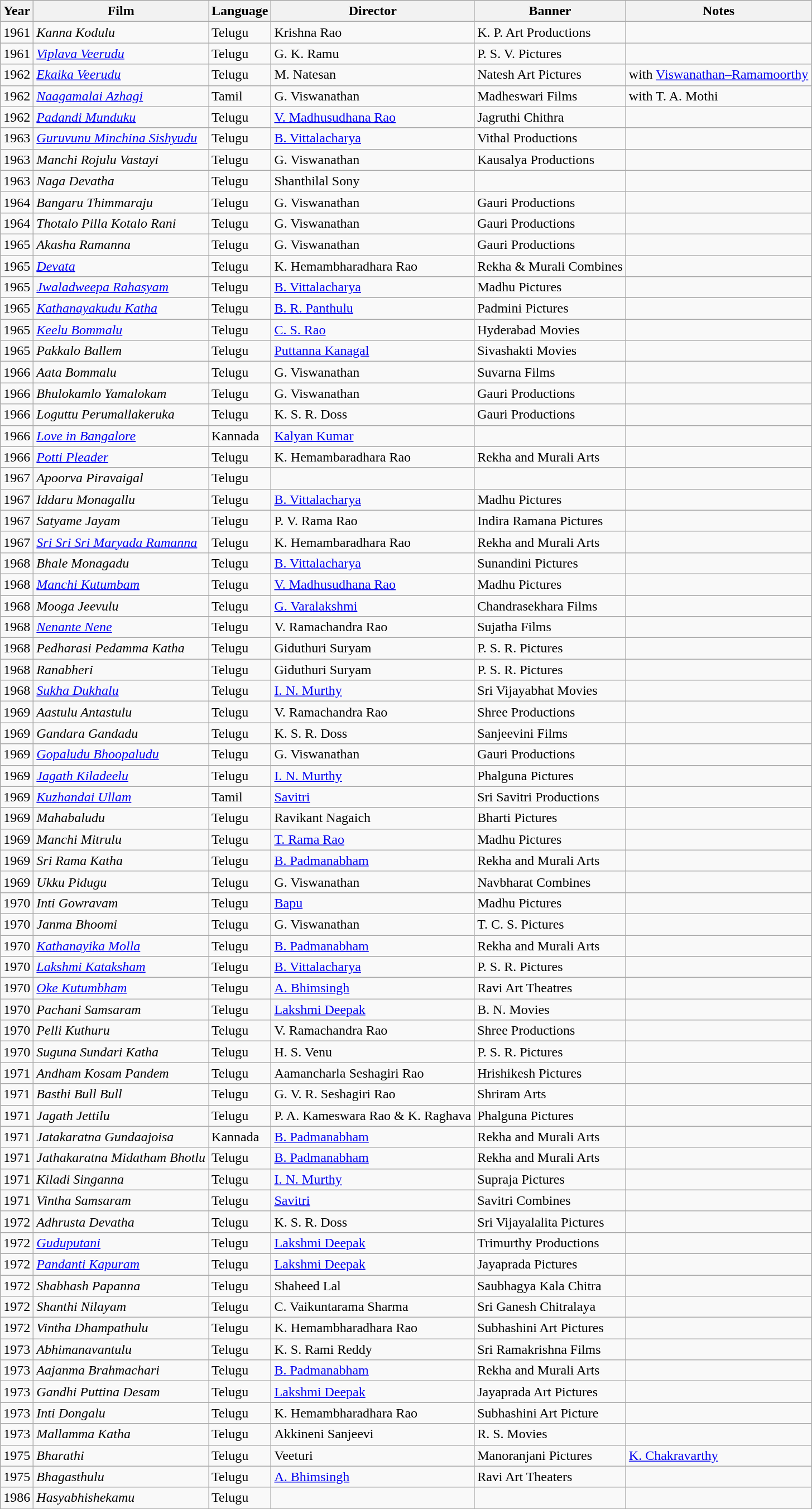<table class="wikitable sortable">
<tr>
<th>Year</th>
<th>Film</th>
<th>Language</th>
<th>Director</th>
<th>Banner</th>
<th>Notes</th>
</tr>
<tr>
<td>1961</td>
<td><em>Kanna Kodulu</em></td>
<td>Telugu</td>
<td>Krishna Rao</td>
<td>K. P. Art Productions</td>
<td></td>
</tr>
<tr>
<td>1961</td>
<td><em><a href='#'>Viplava Veerudu</a></em></td>
<td>Telugu</td>
<td>G. K. Ramu</td>
<td>P. S. V. Pictures</td>
<td></td>
</tr>
<tr>
<td>1962</td>
<td><em><a href='#'>Ekaika Veerudu</a></em></td>
<td>Telugu</td>
<td>M. Natesan</td>
<td>Natesh Art Pictures</td>
<td>with <a href='#'>Viswanathan–Ramamoorthy</a></td>
</tr>
<tr>
<td>1962</td>
<td><em><a href='#'>Naagamalai Azhagi</a></em></td>
<td>Tamil</td>
<td>G. Viswanathan</td>
<td>Madheswari Films</td>
<td>with T. A. Mothi</td>
</tr>
<tr>
<td>1962</td>
<td><em><a href='#'>Padandi Munduku</a></em></td>
<td>Telugu</td>
<td><a href='#'>V. Madhusudhana Rao</a></td>
<td>Jagruthi Chithra</td>
<td></td>
</tr>
<tr>
<td>1963</td>
<td><em><a href='#'>Guruvunu Minchina Sishyudu</a></em></td>
<td>Telugu</td>
<td><a href='#'>B. Vittalacharya</a></td>
<td>Vithal Productions</td>
<td></td>
</tr>
<tr>
<td>1963</td>
<td><em>Manchi Rojulu Vastayi</em></td>
<td>Telugu</td>
<td>G. Viswanathan</td>
<td>Kausalya Productions</td>
<td></td>
</tr>
<tr>
<td>1963</td>
<td><em>Naga Devatha</em></td>
<td>Telugu</td>
<td>Shanthilal Sony</td>
<td></td>
<td></td>
</tr>
<tr>
<td>1964</td>
<td><em>Bangaru Thimmaraju</em></td>
<td>Telugu</td>
<td>G. Viswanathan</td>
<td>Gauri Productions</td>
<td></td>
</tr>
<tr>
<td>1964</td>
<td><em>Thotalo Pilla Kotalo Rani</em></td>
<td>Telugu</td>
<td>G. Viswanathan</td>
<td>Gauri Productions</td>
<td></td>
</tr>
<tr>
<td>1965</td>
<td><em>Akasha Ramanna</em></td>
<td>Telugu</td>
<td>G. Viswanathan</td>
<td>Gauri Productions</td>
<td></td>
</tr>
<tr>
<td>1965</td>
<td><em><a href='#'>Devata</a></em></td>
<td>Telugu</td>
<td>K. Hemambharadhara Rao</td>
<td>Rekha & Murali Combines</td>
<td></td>
</tr>
<tr>
<td>1965</td>
<td><em><a href='#'>Jwaladweepa Rahasyam</a></em></td>
<td>Telugu</td>
<td><a href='#'>B. Vittalacharya</a></td>
<td>Madhu Pictures</td>
<td></td>
</tr>
<tr>
<td>1965</td>
<td><em><a href='#'>Kathanayakudu Katha</a></em></td>
<td>Telugu</td>
<td><a href='#'>B. R. Panthulu</a></td>
<td>Padmini Pictures</td>
<td></td>
</tr>
<tr>
<td>1965</td>
<td><em><a href='#'>Keelu Bommalu</a></em></td>
<td>Telugu</td>
<td><a href='#'>C. S. Rao</a></td>
<td>Hyderabad Movies</td>
<td></td>
</tr>
<tr>
<td>1965</td>
<td><em>Pakkalo Ballem</em></td>
<td>Telugu</td>
<td><a href='#'>Puttanna Kanagal</a></td>
<td>Sivashakti Movies</td>
<td></td>
</tr>
<tr>
<td>1966</td>
<td><em>Aata Bommalu</em></td>
<td>Telugu</td>
<td>G. Viswanathan</td>
<td>Suvarna Films</td>
<td></td>
</tr>
<tr>
<td>1966</td>
<td><em>Bhulokamlo Yamalokam</em></td>
<td>Telugu</td>
<td>G. Viswanathan</td>
<td>Gauri Productions</td>
<td></td>
</tr>
<tr>
<td>1966</td>
<td><em>Loguttu Perumallakeruka</em></td>
<td>Telugu</td>
<td>K. S. R. Doss</td>
<td>Gauri Productions</td>
<td></td>
</tr>
<tr>
<td>1966</td>
<td><em><a href='#'>Love in Bangalore</a></em></td>
<td>Kannada</td>
<td><a href='#'>Kalyan Kumar</a></td>
<td></td>
<td></td>
</tr>
<tr>
<td>1966</td>
<td><em><a href='#'>Potti Pleader</a></em></td>
<td>Telugu</td>
<td>K. Hemambaradhara Rao</td>
<td>Rekha and Murali Arts</td>
<td></td>
</tr>
<tr>
<td>1967</td>
<td><em>Apoorva Piravaigal</em></td>
<td>Telugu</td>
<td></td>
<td></td>
<td></td>
</tr>
<tr>
<td>1967</td>
<td><em>Iddaru Monagallu</em></td>
<td>Telugu</td>
<td><a href='#'>B. Vittalacharya</a></td>
<td>Madhu Pictures</td>
<td></td>
</tr>
<tr>
<td>1967</td>
<td><em>Satyame Jayam</em></td>
<td>Telugu</td>
<td>P. V. Rama Rao</td>
<td>Indira Ramana Pictures</td>
<td></td>
</tr>
<tr>
<td>1967</td>
<td><em><a href='#'>Sri Sri Sri Maryada Ramanna</a></em></td>
<td>Telugu</td>
<td>K. Hemambaradhara Rao</td>
<td>Rekha and Murali Arts</td>
<td></td>
</tr>
<tr>
<td>1968</td>
<td><em>Bhale Monagadu</em></td>
<td>Telugu</td>
<td><a href='#'>B. Vittalacharya</a></td>
<td>Sunandini Pictures</td>
<td></td>
</tr>
<tr>
<td>1968</td>
<td><em><a href='#'>Manchi Kutumbam</a></em></td>
<td>Telugu</td>
<td><a href='#'>V. Madhusudhana Rao</a></td>
<td>Madhu Pictures</td>
<td></td>
</tr>
<tr>
<td>1968</td>
<td><em>Mooga Jeevulu</em></td>
<td>Telugu</td>
<td><a href='#'>G. Varalakshmi</a></td>
<td>Chandrasekhara Films</td>
<td></td>
</tr>
<tr>
<td>1968</td>
<td><em><a href='#'>Nenante Nene</a></em></td>
<td>Telugu</td>
<td>V. Ramachandra Rao</td>
<td>Sujatha Films</td>
<td></td>
</tr>
<tr>
<td>1968</td>
<td><em>Pedharasi Pedamma Katha</em></td>
<td>Telugu</td>
<td>Giduthuri Suryam</td>
<td>P. S. R. Pictures</td>
<td></td>
</tr>
<tr>
<td>1968</td>
<td><em>Ranabheri</em></td>
<td>Telugu</td>
<td>Giduthuri Suryam</td>
<td>P. S. R. Pictures</td>
<td></td>
</tr>
<tr>
<td>1968</td>
<td><em><a href='#'>Sukha Dukhalu</a></em></td>
<td>Telugu</td>
<td><a href='#'>I. N. Murthy</a></td>
<td>Sri Vijayabhat Movies</td>
<td></td>
</tr>
<tr>
<td>1969</td>
<td><em>Aastulu Antastulu</em></td>
<td>Telugu</td>
<td>V. Ramachandra Rao</td>
<td>Shree Productions</td>
<td></td>
</tr>
<tr>
<td>1969</td>
<td><em>Gandara Gandadu</em></td>
<td>Telugu</td>
<td>K. S. R. Doss</td>
<td>Sanjeevini Films</td>
<td></td>
</tr>
<tr>
<td>1969</td>
<td><em><a href='#'>Gopaludu Bhoopaludu</a></em></td>
<td>Telugu</td>
<td>G. Viswanathan</td>
<td>Gauri Productions</td>
<td></td>
</tr>
<tr>
<td>1969</td>
<td><em><a href='#'>Jagath Kiladeelu</a></em></td>
<td>Telugu</td>
<td><a href='#'>I. N. Murthy</a></td>
<td>Phalguna Pictures</td>
<td></td>
</tr>
<tr>
<td>1969</td>
<td><em><a href='#'>Kuzhandai Ullam</a></em></td>
<td>Tamil</td>
<td><a href='#'>Savitri</a></td>
<td>Sri Savitri Productions</td>
<td></td>
</tr>
<tr>
<td>1969</td>
<td><em>Mahabaludu</em></td>
<td>Telugu</td>
<td>Ravikant Nagaich</td>
<td>Bharti Pictures</td>
<td></td>
</tr>
<tr>
<td>1969</td>
<td><em>Manchi Mitrulu</em></td>
<td>Telugu</td>
<td><a href='#'>T. Rama Rao</a></td>
<td>Madhu Pictures</td>
<td></td>
</tr>
<tr>
<td>1969</td>
<td><em>Sri Rama Katha</em></td>
<td>Telugu</td>
<td><a href='#'>B. Padmanabham</a></td>
<td>Rekha and Murali Arts</td>
<td></td>
</tr>
<tr>
<td>1969</td>
<td><em>Ukku Pidugu</em></td>
<td>Telugu</td>
<td>G. Viswanathan</td>
<td>Navbharat Combines</td>
<td></td>
</tr>
<tr>
<td>1970</td>
<td><em>Inti Gowravam</em></td>
<td>Telugu</td>
<td><a href='#'>Bapu</a></td>
<td>Madhu Pictures</td>
<td></td>
</tr>
<tr>
<td>1970</td>
<td><em>Janma Bhoomi</em></td>
<td>Telugu</td>
<td>G. Viswanathan</td>
<td>T. C. S. Pictures</td>
<td></td>
</tr>
<tr>
<td>1970</td>
<td><em><a href='#'>Kathanayika Molla</a></em></td>
<td>Telugu</td>
<td><a href='#'>B. Padmanabham</a></td>
<td>Rekha and Murali Arts</td>
<td></td>
</tr>
<tr>
<td>1970</td>
<td><em><a href='#'>Lakshmi Kataksham</a></em></td>
<td>Telugu</td>
<td><a href='#'>B. Vittalacharya</a></td>
<td>P. S. R. Pictures</td>
<td></td>
</tr>
<tr>
<td>1970</td>
<td><em><a href='#'>Oke Kutumbham</a></em></td>
<td>Telugu</td>
<td><a href='#'>A. Bhimsingh</a></td>
<td>Ravi Art Theatres</td>
<td></td>
</tr>
<tr>
<td>1970</td>
<td><em>Pachani Samsaram</em></td>
<td>Telugu</td>
<td><a href='#'>Lakshmi Deepak</a></td>
<td>B. N. Movies</td>
<td></td>
</tr>
<tr>
<td>1970</td>
<td><em>Pelli Kuthuru</em></td>
<td>Telugu</td>
<td>V. Ramachandra Rao</td>
<td>Shree Productions</td>
<td></td>
</tr>
<tr>
<td>1970</td>
<td><em>Suguna Sundari Katha</em></td>
<td>Telugu</td>
<td>H. S. Venu</td>
<td>P. S. R. Pictures</td>
<td></td>
</tr>
<tr>
<td>1971</td>
<td><em>Andham Kosam Pandem</em></td>
<td>Telugu</td>
<td>Aamancharla Seshagiri Rao</td>
<td>Hrishikesh Pictures</td>
<td></td>
</tr>
<tr>
<td>1971</td>
<td><em>Basthi Bull Bull</em></td>
<td>Telugu</td>
<td>G. V. R. Seshagiri Rao</td>
<td>Shriram Arts</td>
<td></td>
</tr>
<tr>
<td>1971</td>
<td><em>Jagath Jettilu</em></td>
<td>Telugu</td>
<td>P. A. Kameswara Rao & K. Raghava</td>
<td>Phalguna Pictures</td>
<td></td>
</tr>
<tr>
<td>1971</td>
<td><em>Jatakaratna Gundaajoisa</em></td>
<td>Kannada</td>
<td><a href='#'>B. Padmanabham</a></td>
<td>Rekha and Murali Arts</td>
<td></td>
</tr>
<tr>
<td>1971</td>
<td><em>Jathakaratna Midatham Bhotlu</em></td>
<td>Telugu</td>
<td><a href='#'>B. Padmanabham</a></td>
<td>Rekha and Murali Arts</td>
<td></td>
</tr>
<tr>
<td>1971</td>
<td><em>Kiladi Singanna</em></td>
<td>Telugu</td>
<td><a href='#'>I. N. Murthy</a></td>
<td>Supraja Pictures</td>
<td></td>
</tr>
<tr>
<td>1971</td>
<td><em>Vintha Samsaram</em></td>
<td>Telugu</td>
<td><a href='#'>Savitri</a></td>
<td>Savitri Combines</td>
<td></td>
</tr>
<tr>
<td>1972</td>
<td><em>Adhrusta Devatha</em></td>
<td>Telugu</td>
<td>K. S. R. Doss</td>
<td>Sri Vijayalalita Pictures</td>
<td></td>
</tr>
<tr>
<td>1972</td>
<td><em><a href='#'>Guduputani</a></em></td>
<td>Telugu</td>
<td><a href='#'>Lakshmi Deepak</a></td>
<td>Trimurthy Productions</td>
<td></td>
</tr>
<tr>
<td>1972</td>
<td><em><a href='#'>Pandanti Kapuram</a></em></td>
<td>Telugu</td>
<td><a href='#'>Lakshmi Deepak</a></td>
<td>Jayaprada Pictures</td>
<td></td>
</tr>
<tr>
<td>1972</td>
<td><em>Shabhash Papanna</em></td>
<td>Telugu</td>
<td>Shaheed Lal</td>
<td>Saubhagya Kala Chitra</td>
<td></td>
</tr>
<tr>
<td>1972</td>
<td><em>Shanthi Nilayam</em></td>
<td>Telugu</td>
<td>C. Vaikuntarama Sharma</td>
<td>Sri Ganesh Chitralaya</td>
<td></td>
</tr>
<tr>
<td>1972</td>
<td><em>Vintha Dhampathulu</em></td>
<td>Telugu</td>
<td>K. Hemambharadhara Rao</td>
<td>Subhashini Art Pictures</td>
<td></td>
</tr>
<tr>
<td>1973</td>
<td><em>Abhimanavantulu</em></td>
<td>Telugu</td>
<td>K. S. Rami Reddy</td>
<td>Sri Ramakrishna Films</td>
<td></td>
</tr>
<tr>
<td>1973</td>
<td><em>Aajanma Brahmachari</em></td>
<td>Telugu</td>
<td><a href='#'>B. Padmanabham</a></td>
<td>Rekha and Murali Arts</td>
<td></td>
</tr>
<tr>
<td>1973</td>
<td><em>Gandhi Puttina Desam</em></td>
<td>Telugu</td>
<td><a href='#'>Lakshmi Deepak</a></td>
<td>Jayaprada Art Pictures</td>
<td></td>
</tr>
<tr>
<td>1973</td>
<td><em>Inti Dongalu</em></td>
<td>Telugu</td>
<td>K. Hemambharadhara Rao</td>
<td>Subhashini Art Picture</td>
<td></td>
</tr>
<tr>
<td>1973</td>
<td><em>Mallamma Katha</em></td>
<td>Telugu</td>
<td>Akkineni Sanjeevi</td>
<td>R. S. Movies</td>
<td></td>
</tr>
<tr>
<td>1975</td>
<td><em>Bharathi</em></td>
<td>Telugu</td>
<td>Veeturi</td>
<td>Manoranjani Pictures</td>
<td><a href='#'>K. Chakravarthy</a></td>
</tr>
<tr>
<td>1975</td>
<td><em>Bhagasthulu	</em></td>
<td>Telugu</td>
<td><a href='#'>A. Bhimsingh</a></td>
<td>Ravi Art Theaters</td>
<td></td>
</tr>
<tr>
<td>1986</td>
<td><em>Hasyabhishekamu</em></td>
<td>Telugu</td>
<td></td>
<td></td>
<td></td>
</tr>
<tr>
</tr>
</table>
